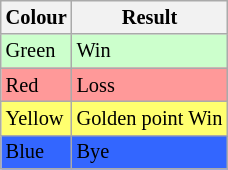<table style="margin-right:0; font-size:85%" class="wikitable">
<tr>
<th>Colour</th>
<th>Result</th>
</tr>
<tr bgcolor="#ccffcc">
<td>Green</td>
<td>Win</td>
</tr>
<tr bgcolor="#ff9999">
<td>Red</td>
<td>Loss</td>
</tr>
<tr bgcolor="#ffff6f">
<td>Yellow</td>
<td>Golden point Win</td>
</tr>
<tr bgcolor="#3366ff">
<td>Blue</td>
<td>Bye</td>
</tr>
</table>
